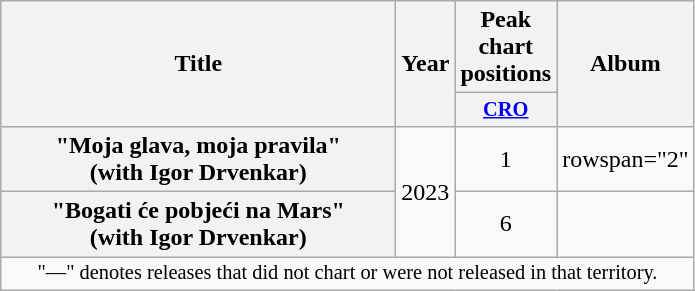<table class="wikitable plainrowheaders" style="text-align:center;">
<tr>
<th scope="col" rowspan="2" style="width:16em;">Title</th>
<th scope="col" rowspan="2" style="width:1em;">Year</th>
<th scope="col" colspan="1">Peak chart positions</th>
<th scope="col" rowspan="2">Album</th>
</tr>
<tr>
<th scope="col" style="width:3em;font-size:85%;"><a href='#'>CRO</a><br></th>
</tr>
<tr>
<th scope="row">"Moja glava, moja pravila"<br><span>(with Igor Drvenkar)</span></th>
<td rowspan="2">2023</td>
<td>1</td>
<td>rowspan="2" </td>
</tr>
<tr>
<th scope="row">"Bogati će pobjeći na Mars"<br><span>(with Igor Drvenkar)</span></th>
<td>6</td>
</tr>
<tr>
<td colspan="22" style="text-align:center; font-size:85%;">"—" denotes releases that did not chart or were not released in that territory.</td>
</tr>
</table>
